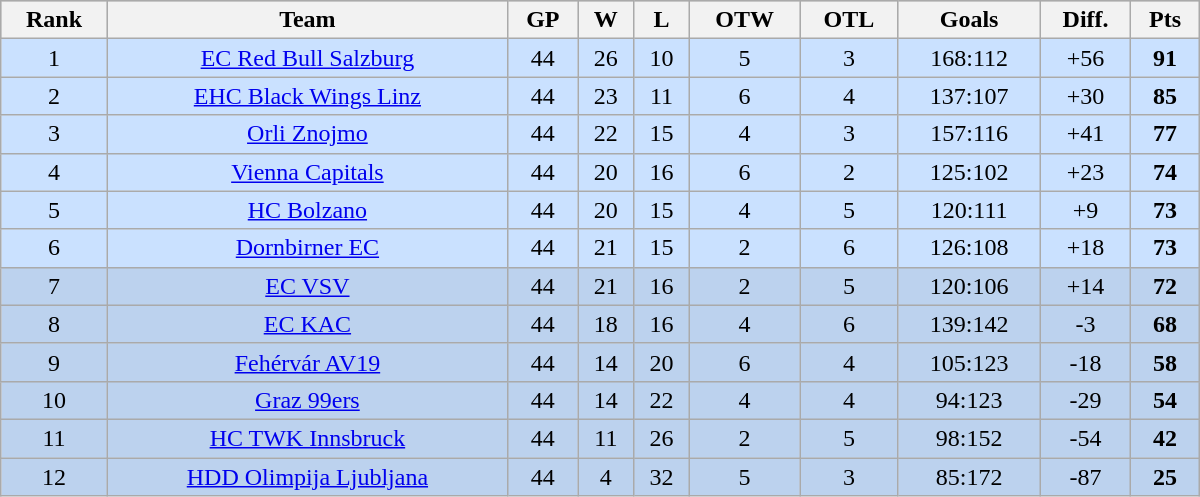<table class="wikitable" width="800px" style="text-align: center;">
<tr style="background-color:#c0c0c0;">
<th>Rank</th>
<th>Team</th>
<th>GP</th>
<th>W</th>
<th>L</th>
<th>OTW</th>
<th>OTL</th>
<th>Goals</th>
<th>Diff.</th>
<th>Pts</th>
</tr>
<tr bgcolor="#CAE1FF">
<td>1</td>
<td><a href='#'>EC Red Bull Salzburg</a></td>
<td>44</td>
<td>26</td>
<td>10</td>
<td>5</td>
<td>3</td>
<td>168:112</td>
<td>+56</td>
<td><strong>91</strong></td>
</tr>
<tr bgcolor="#CAE1FF">
<td>2</td>
<td><a href='#'>EHC Black Wings Linz</a></td>
<td>44</td>
<td>23</td>
<td>11</td>
<td>6</td>
<td>4</td>
<td>137:107</td>
<td>+30</td>
<td><strong>85</strong></td>
</tr>
<tr bgcolor="#CAE1FF">
<td>3</td>
<td><a href='#'>Orli Znojmo</a></td>
<td>44</td>
<td>22</td>
<td>15</td>
<td>4</td>
<td>3</td>
<td>157:116</td>
<td>+41</td>
<td><strong>77</strong></td>
</tr>
<tr bgcolor="#CAE1FF">
<td>4</td>
<td><a href='#'>Vienna Capitals</a></td>
<td>44</td>
<td>20</td>
<td>16</td>
<td>6</td>
<td>2</td>
<td>125:102</td>
<td>+23</td>
<td><strong>74</strong></td>
</tr>
<tr bgcolor="#CAE1FF">
<td>5</td>
<td><a href='#'>HC Bolzano</a></td>
<td>44</td>
<td>20</td>
<td>15</td>
<td>4</td>
<td>5</td>
<td>120:111</td>
<td>+9</td>
<td><strong>73</strong></td>
</tr>
<tr bgcolor="#CAE1FF">
<td>6</td>
<td><a href='#'>Dornbirner EC</a></td>
<td>44</td>
<td>21</td>
<td>15</td>
<td>2</td>
<td>6</td>
<td>126:108</td>
<td>+18</td>
<td><strong>73</strong></td>
</tr>
<tr bgcolor="#BCD2EE">
<td>7</td>
<td><a href='#'>EC VSV</a></td>
<td>44</td>
<td>21</td>
<td>16</td>
<td>2</td>
<td>5</td>
<td>120:106</td>
<td>+14</td>
<td><strong>72</strong></td>
</tr>
<tr bgcolor="#BCD2EE">
<td>8</td>
<td><a href='#'>EC KAC</a></td>
<td>44</td>
<td>18</td>
<td>16</td>
<td>4</td>
<td>6</td>
<td>139:142</td>
<td>-3</td>
<td><strong>68</strong></td>
</tr>
<tr bgcolor="#BCD2EE">
<td>9</td>
<td><a href='#'>Fehérvár AV19</a></td>
<td>44</td>
<td>14</td>
<td>20</td>
<td>6</td>
<td>4</td>
<td>105:123</td>
<td>-18</td>
<td><strong>58</strong></td>
</tr>
<tr bgcolor="#BCD2EE">
<td>10</td>
<td><a href='#'>Graz 99ers</a></td>
<td>44</td>
<td>14</td>
<td>22</td>
<td>4</td>
<td>4</td>
<td>94:123</td>
<td>-29</td>
<td><strong>54</strong></td>
</tr>
<tr bgcolor="#BCD2EE">
<td>11</td>
<td><a href='#'>HC TWK Innsbruck</a></td>
<td>44</td>
<td>11</td>
<td>26</td>
<td>2</td>
<td>5</td>
<td>98:152</td>
<td>-54</td>
<td><strong>42</strong></td>
</tr>
<tr bgcolor="#BCD2EE">
<td>12</td>
<td><a href='#'>HDD Olimpija Ljubljana</a></td>
<td>44</td>
<td>4</td>
<td>32</td>
<td>5</td>
<td>3</td>
<td>85:172</td>
<td>-87</td>
<td><strong>25</strong></td>
</tr>
</table>
